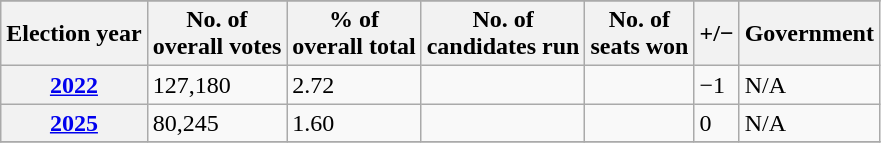<table class="wikitable plainrowheaders">
<tr>
</tr>
<tr>
<th scope="col">Election year</th>
<th scope="col">No. of<br>overall votes</th>
<th scope="col">% of<br>overall total</th>
<th scope="col">No. of<br>candidates run</th>
<th scope="col">No. of<br>seats won</th>
<th scope="col">+/−</th>
<th scope="col">Government</th>
</tr>
<tr>
<th scope="row"><a href='#'>2022</a></th>
<td>127,180</td>
<td>2.72</td>
<td><small> </small></td>
<td><small> </small></td>
<td>−1</td>
<td>N/A</td>
</tr>
<tr>
<th scope="row"><a href='#'>2025</a></th>
<td>80,245</td>
<td>1.60</td>
<td><small> </small></td>
<td><small> </small></td>
<td>0</td>
<td>N/A</td>
</tr>
<tr>
</tr>
</table>
